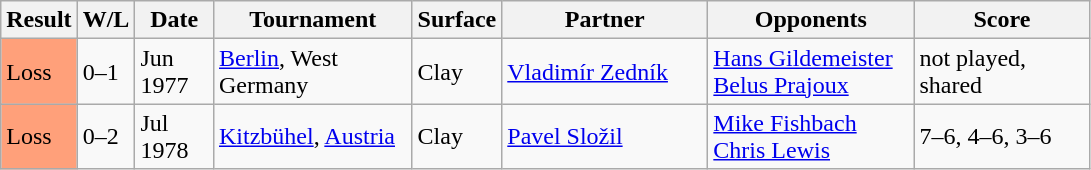<table class="sortable wikitable">
<tr>
<th style="width:40px">Result</th>
<th style="width:30px" class="unsortable">W/L</th>
<th style="width:45px">Date</th>
<th style="width:125px">Tournament</th>
<th style="width:50px">Surface</th>
<th style="width:130px">Partner</th>
<th style="width:130px">Opponents</th>
<th style="width:110px" class="unsortable">Score</th>
</tr>
<tr>
<td style="background:#ffa07a;">Loss</td>
<td>0–1</td>
<td>Jun 1977</td>
<td><a href='#'>Berlin</a>, West Germany</td>
<td>Clay</td>
<td> <a href='#'>Vladimír Zedník</a></td>
<td> <a href='#'>Hans Gildemeister</a><br> <a href='#'>Belus Prajoux</a></td>
<td>not played, shared</td>
</tr>
<tr>
<td style="background:#ffa07a;">Loss</td>
<td>0–2</td>
<td>Jul 1978</td>
<td><a href='#'>Kitzbühel</a>, <a href='#'>Austria</a></td>
<td>Clay</td>
<td> <a href='#'>Pavel Složil</a></td>
<td> <a href='#'>Mike Fishbach</a><br> <a href='#'>Chris Lewis</a></td>
<td>7–6, 4–6, 3–6</td>
</tr>
</table>
